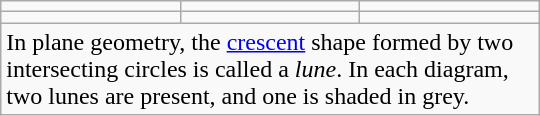<table class="wikitable" style="width:360px;" align=right>
<tr>
<td></td>
<td></td>
<td></td>
</tr>
<tr>
<td></td>
<td></td>
<td></td>
</tr>
<tr>
<td colspan="3">In plane geometry, the <a href='#'>crescent</a> shape formed by two intersecting circles is called a <em>lune</em>. In each diagram, two lunes are present, and one is shaded in grey.</td>
</tr>
</table>
